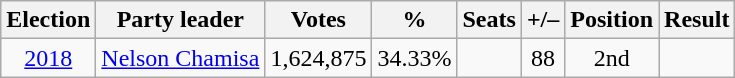<table class=wikitable style=text-align:center>
<tr>
<th>Election</th>
<th>Party leader</th>
<th>Votes</th>
<th>%</th>
<th>Seats</th>
<th>+/–</th>
<th>Position</th>
<th>Result</th>
</tr>
<tr>
<td><a href='#'>2018</a></td>
<td><a href='#'>Nelson Chamisa</a></td>
<td>1,624,875</td>
<td>34.33%</td>
<td></td>
<td> 88</td>
<td> 2nd</td>
<td></td>
</tr>
</table>
